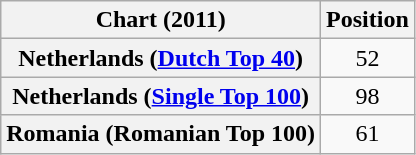<table class="wikitable plainrowheaders sortable" style="text-align:center;">
<tr>
<th scope="col">Chart (2011)</th>
<th scope="col">Position</th>
</tr>
<tr>
<th scope="row">Netherlands (<a href='#'>Dutch Top 40</a>)</th>
<td>52</td>
</tr>
<tr>
<th scope="row">Netherlands (<a href='#'>Single Top 100</a>)</th>
<td>98</td>
</tr>
<tr>
<th scope="row">Romania (Romanian Top 100)</th>
<td>61</td>
</tr>
</table>
